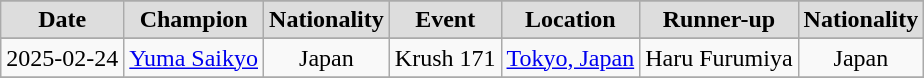<table class="wikitable" style="text-align:center">
<tr>
</tr>
<tr bgcolor="#dddddd">
<td><strong>Date</strong></td>
<td><strong>Champion</strong></td>
<td><strong>Nationality</strong></td>
<td><strong>Event</strong></td>
<td><strong>Location</strong></td>
<td><strong>Runner-up</strong></td>
<td><strong>Nationality</strong></td>
</tr>
<tr>
</tr>
<tr>
<td>2025-02-24</td>
<td><a href='#'>Yuma Saikyo</a></td>
<td> Japan</td>
<td>Krush 171</td>
<td><a href='#'>Tokyo, Japan</a></td>
<td>Haru Furumiya</td>
<td> Japan</td>
</tr>
<tr>
</tr>
</table>
